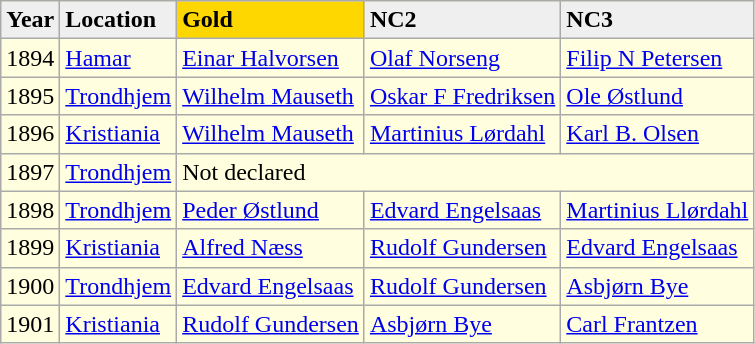<table class="wikitable" style="background-color:#ffffdf">
<tr align="left" bgcolor="#efefef">
<td><strong>Year</strong></td>
<td><strong>Location</strong></td>
<td bgcolor=gold><strong>Gold</strong></td>
<td><strong>NC2</strong></td>
<td><strong>NC3</strong></td>
</tr>
<tr>
<td>1894</td>
<td><a href='#'>Hamar</a></td>
<td><a href='#'>Einar Halvorsen</a></td>
<td><a href='#'>Olaf Norseng</a></td>
<td><a href='#'>Filip N Petersen</a></td>
</tr>
<tr>
<td>1895</td>
<td><a href='#'>Trondhjem</a></td>
<td><a href='#'>Wilhelm Mauseth</a></td>
<td><a href='#'>Oskar F Fredriksen</a></td>
<td><a href='#'>Ole Østlund</a></td>
</tr>
<tr>
<td>1896</td>
<td><a href='#'>Kristiania</a></td>
<td><a href='#'>Wilhelm Mauseth</a></td>
<td><a href='#'>Martinius Lørdahl</a></td>
<td><a href='#'>Karl B. Olsen</a></td>
</tr>
<tr>
<td>1897</td>
<td><a href='#'>Trondhjem</a></td>
<td colspan=3>Not declared</td>
</tr>
<tr>
<td>1898</td>
<td><a href='#'>Trondhjem</a></td>
<td><a href='#'>Peder Østlund</a></td>
<td><a href='#'>Edvard Engelsaas</a></td>
<td><a href='#'>Martinius Llørdahl</a></td>
</tr>
<tr>
<td>1899</td>
<td><a href='#'>Kristiania</a></td>
<td><a href='#'>Alfred Næss</a></td>
<td><a href='#'>Rudolf Gundersen</a></td>
<td><a href='#'>Edvard Engelsaas</a></td>
</tr>
<tr>
<td>1900</td>
<td><a href='#'>Trondhjem</a></td>
<td><a href='#'>Edvard Engelsaas</a></td>
<td><a href='#'>Rudolf Gundersen</a></td>
<td><a href='#'>Asbjørn Bye</a></td>
</tr>
<tr>
<td>1901</td>
<td><a href='#'>Kristiania</a></td>
<td><a href='#'>Rudolf Gundersen</a></td>
<td><a href='#'>Asbjørn Bye</a></td>
<td><a href='#'>Carl Frantzen</a></td>
</tr>
</table>
